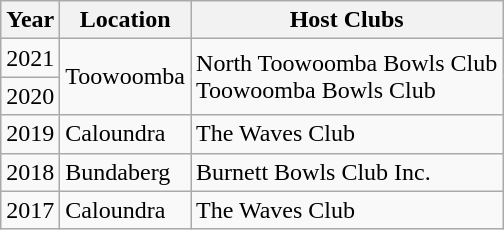<table class="wikitable">
<tr>
<th>Year</th>
<th>Location</th>
<th>Host Clubs</th>
</tr>
<tr>
<td>2021</td>
<td rowspan="2">Toowoomba</td>
<td rowspan="2">North Toowoomba Bowls Club<br>Toowoomba Bowls Club</td>
</tr>
<tr>
<td>2020</td>
</tr>
<tr>
<td>2019</td>
<td>Caloundra</td>
<td>The Waves Club</td>
</tr>
<tr>
<td>2018</td>
<td>Bundaberg</td>
<td>Burnett Bowls Club Inc.</td>
</tr>
<tr>
<td>2017</td>
<td>Caloundra</td>
<td>The Waves Club</td>
</tr>
</table>
